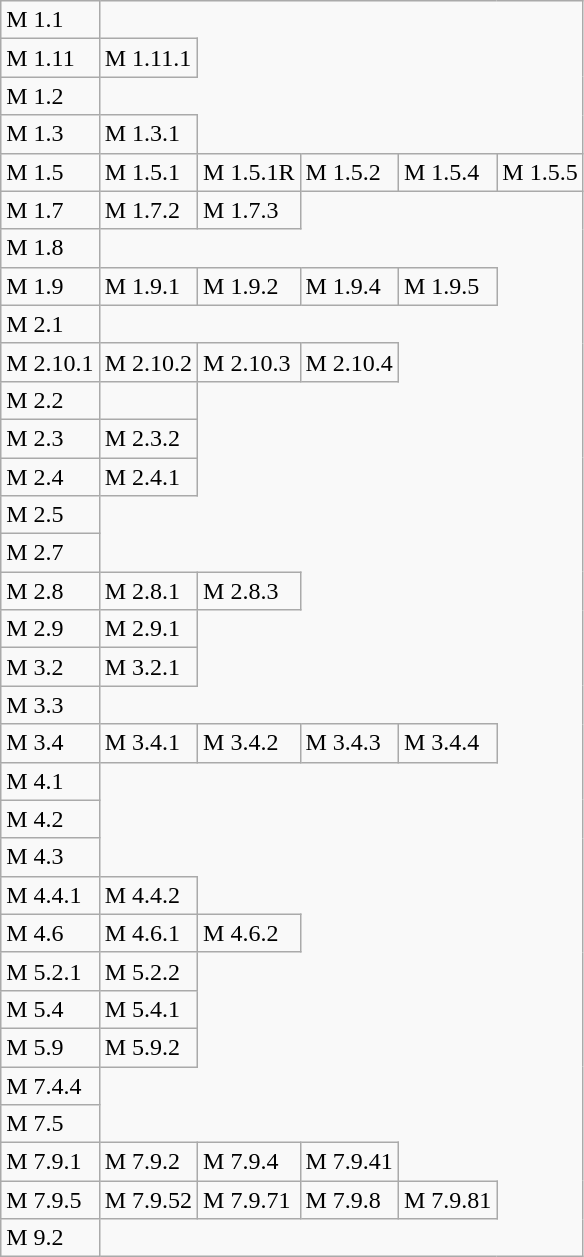<table class="wikitable">
<tr>
<td>M 1.1</td>
</tr>
<tr>
<td>M 1.11</td>
<td>M 1.11.1</td>
</tr>
<tr>
<td>M 1.2</td>
</tr>
<tr>
<td>M 1.3</td>
<td>M 1.3.1</td>
</tr>
<tr>
<td>M 1.5</td>
<td>M 1.5.1</td>
<td>M 1.5.1R</td>
<td>M 1.5.2</td>
<td>M 1.5.4</td>
<td>M 1.5.5</td>
</tr>
<tr>
<td>M 1.7</td>
<td>M 1.7.2</td>
<td>M 1.7.3</td>
</tr>
<tr>
<td>M 1.8</td>
</tr>
<tr>
<td>M 1.9</td>
<td>M 1.9.1</td>
<td>M 1.9.2</td>
<td>M 1.9.4</td>
<td>M 1.9.5</td>
</tr>
<tr>
<td>M 2.1</td>
</tr>
<tr>
<td>M 2.10.1</td>
<td>M 2.10.2</td>
<td>M 2.10.3</td>
<td>M 2.10.4</td>
</tr>
<tr>
<td>M 2.2</td>
<td></td>
</tr>
<tr>
<td>M 2.3</td>
<td>M 2.3.2</td>
</tr>
<tr>
<td>M 2.4</td>
<td>M 2.4.1</td>
</tr>
<tr>
<td>M 2.5</td>
</tr>
<tr>
<td>M 2.7</td>
</tr>
<tr>
<td>M 2.8</td>
<td>M 2.8.1</td>
<td>M 2.8.3</td>
</tr>
<tr>
<td>M 2.9</td>
<td>M 2.9.1</td>
</tr>
<tr>
<td>M 3.2</td>
<td>M 3.2.1</td>
</tr>
<tr>
<td>M 3.3</td>
</tr>
<tr>
<td>M 3.4</td>
<td>M 3.4.1</td>
<td>M 3.4.2</td>
<td>M 3.4.3</td>
<td>M 3.4.4</td>
</tr>
<tr>
<td>M 4.1</td>
</tr>
<tr>
<td>M 4.2</td>
</tr>
<tr>
<td>M 4.3</td>
</tr>
<tr>
<td>M 4.4.1</td>
<td>M 4.4.2</td>
</tr>
<tr>
<td>M 4.6</td>
<td>M 4.6.1</td>
<td>M 4.6.2</td>
</tr>
<tr>
<td>M 5.2.1</td>
<td>M 5.2.2</td>
</tr>
<tr>
<td>M 5.4</td>
<td>M 5.4.1</td>
</tr>
<tr>
<td>M 5.9</td>
<td>M 5.9.2</td>
</tr>
<tr>
<td>M 7.4.4</td>
</tr>
<tr>
<td>M 7.5</td>
</tr>
<tr>
<td>M 7.9.1</td>
<td>M 7.9.2</td>
<td>M 7.9.4</td>
<td>M 7.9.41</td>
</tr>
<tr>
<td>M 7.9.5</td>
<td>M 7.9.52</td>
<td>M 7.9.71</td>
<td>M 7.9.8</td>
<td>M 7.9.81</td>
</tr>
<tr>
<td>M 9.2</td>
</tr>
</table>
